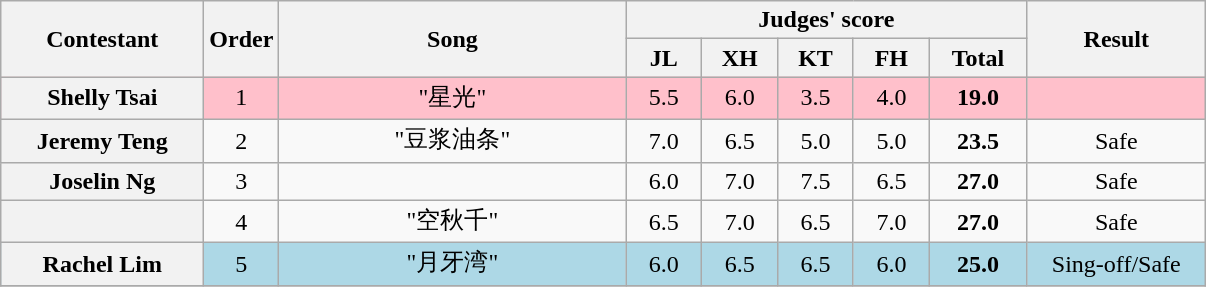<table class="wikitable plainrowheaders" style="text-align:center;">
<tr>
<th rowspan=2 scope="col" style="width:8em;">Contestant</th>
<th rowspan=2 scope="col">Order</th>
<th rowspan=2 scope="col" style="width:14em;">Song</th>
<th colspan=5 scope="col">Judges' score</th>
<th rowspan=2 scope="col" style="width:7em;">Result</th>
</tr>
<tr>
<th style="width:2.7em;">JL</th>
<th style="width:2.7em;">XH</th>
<th style="width:2.7em;">KT</th>
<th style="width:2.7em;">FH</th>
<th style="width:3.6em;">Total</th>
</tr>
<tr style="background:pink;">
<th scope="row">Shelly Tsai</th>
<td>1</td>
<td>"星光"</td>
<td>5.5</td>
<td>6.0</td>
<td>3.5</td>
<td>4.0</td>
<td><strong>19.0</strong></td>
<td></td>
</tr>
<tr>
<th scope="row">Jeremy Teng</th>
<td>2</td>
<td>"豆浆油条"</td>
<td>7.0</td>
<td>6.5</td>
<td>5.0</td>
<td>5.0</td>
<td><strong>23.5</strong></td>
<td>Safe</td>
</tr>
<tr>
<th scope="row">Joselin Ng</th>
<td>3</td>
<td></td>
<td>6.0</td>
<td>7.0</td>
<td>7.5</td>
<td>6.5</td>
<td><strong>27.0</strong></td>
<td>Safe</td>
</tr>
<tr>
<th scope="row"></th>
<td>4</td>
<td>"空秋千"</td>
<td>6.5</td>
<td>7.0</td>
<td>6.5</td>
<td>7.0</td>
<td><strong>27.0</strong></td>
<td>Safe</td>
</tr>
<tr style="background:lightblue;">
<th scope="row">Rachel Lim</th>
<td>5</td>
<td>"月牙湾"</td>
<td>6.0</td>
<td>6.5</td>
<td>6.5</td>
<td>6.0</td>
<td><strong>25.0</strong></td>
<td>Sing-off/Safe</td>
</tr>
<tr>
</tr>
</table>
